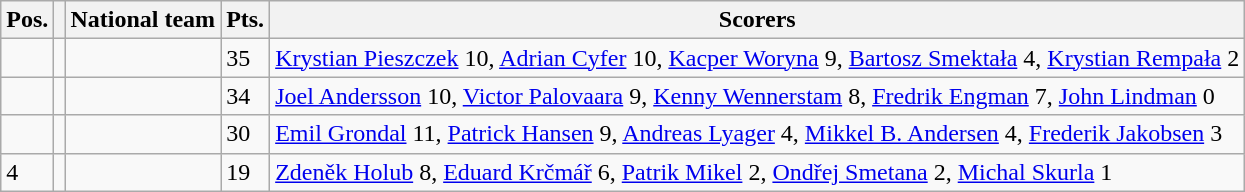<table class=wikitable>
<tr>
<th>Pos.</th>
<th></th>
<th>National team</th>
<th>Pts.</th>
<th>Scorers</th>
</tr>
<tr>
<td></td>
<td></td>
<td align=left></td>
<td>35</td>
<td><a href='#'>Krystian Pieszczek</a> 10, <a href='#'>Adrian Cyfer</a> 10, <a href='#'>Kacper Woryna</a> 9, <a href='#'>Bartosz Smektała</a> 4, <a href='#'>Krystian Rempała</a> 2</td>
</tr>
<tr>
<td></td>
<td></td>
<td align=left></td>
<td>34</td>
<td><a href='#'>Joel Andersson</a> 10, <a href='#'>Victor Palovaara</a> 9, <a href='#'>Kenny Wennerstam</a> 8, <a href='#'>Fredrik Engman</a> 7, <a href='#'>John Lindman</a> 0</td>
</tr>
<tr>
<td></td>
<td></td>
<td align=left></td>
<td>30</td>
<td><a href='#'>Emil Grondal</a> 11, <a href='#'>Patrick Hansen</a> 9, <a href='#'>Andreas Lyager</a> 4, <a href='#'>Mikkel B. Andersen</a> 4, <a href='#'>Frederik Jakobsen</a> 3</td>
</tr>
<tr>
<td>4</td>
<td></td>
<td align=left></td>
<td>19</td>
<td><a href='#'>Zdeněk Holub</a> 8, <a href='#'>Eduard Krčmář</a> 6, <a href='#'>Patrik Mikel</a> 2, <a href='#'>Ondřej Smetana</a> 2, <a href='#'>Michal Skurla</a> 1</td>
</tr>
</table>
